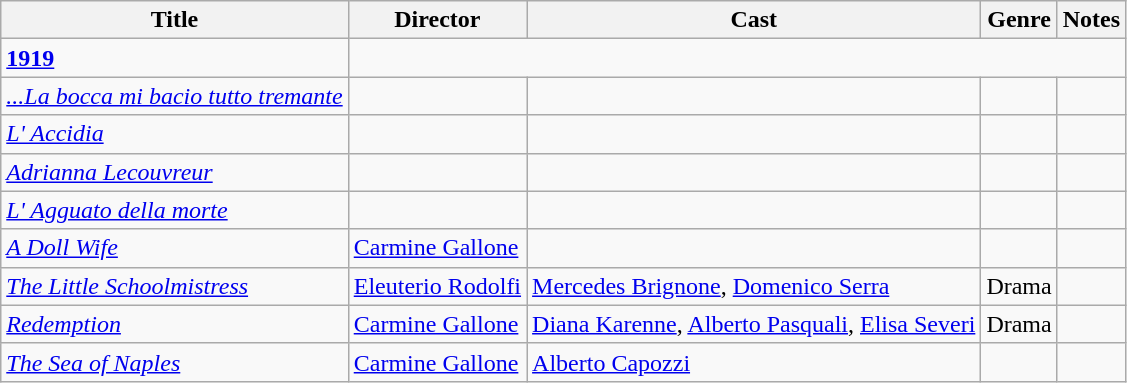<table class="wikitable">
<tr>
<th>Title</th>
<th>Director</th>
<th>Cast</th>
<th>Genre</th>
<th>Notes</th>
</tr>
<tr>
<td><strong><a href='#'>1919</a></strong></td>
</tr>
<tr>
<td><em><a href='#'>...La bocca mi bacio tutto tremante</a></em></td>
<td></td>
<td></td>
<td></td>
<td></td>
</tr>
<tr>
<td><em><a href='#'>L' Accidia</a></em></td>
<td></td>
<td></td>
<td></td>
<td></td>
</tr>
<tr>
<td><em><a href='#'>Adrianna Lecouvreur</a></em></td>
<td></td>
<td></td>
<td></td>
<td></td>
</tr>
<tr>
<td><em><a href='#'>L' Agguato della morte</a></em></td>
<td></td>
<td></td>
<td></td>
<td></td>
</tr>
<tr>
<td><em><a href='#'>A Doll Wife</a></em></td>
<td><a href='#'>Carmine Gallone</a></td>
<td></td>
<td></td>
<td></td>
</tr>
<tr>
<td><em><a href='#'>The Little Schoolmistress</a></em></td>
<td><a href='#'>Eleuterio Rodolfi</a></td>
<td><a href='#'>Mercedes Brignone</a>, <a href='#'>Domenico Serra</a></td>
<td>Drama</td>
<td></td>
</tr>
<tr>
<td><em><a href='#'>Redemption</a></em></td>
<td><a href='#'>Carmine Gallone</a></td>
<td><a href='#'>Diana Karenne</a>, <a href='#'>Alberto Pasquali</a>, <a href='#'>Elisa Severi</a></td>
<td>Drama</td>
<td></td>
</tr>
<tr>
<td><em><a href='#'>The Sea of Naples</a></em></td>
<td><a href='#'>Carmine Gallone</a></td>
<td><a href='#'>Alberto Capozzi</a></td>
<td></td>
<td><br></td>
</tr>
</table>
